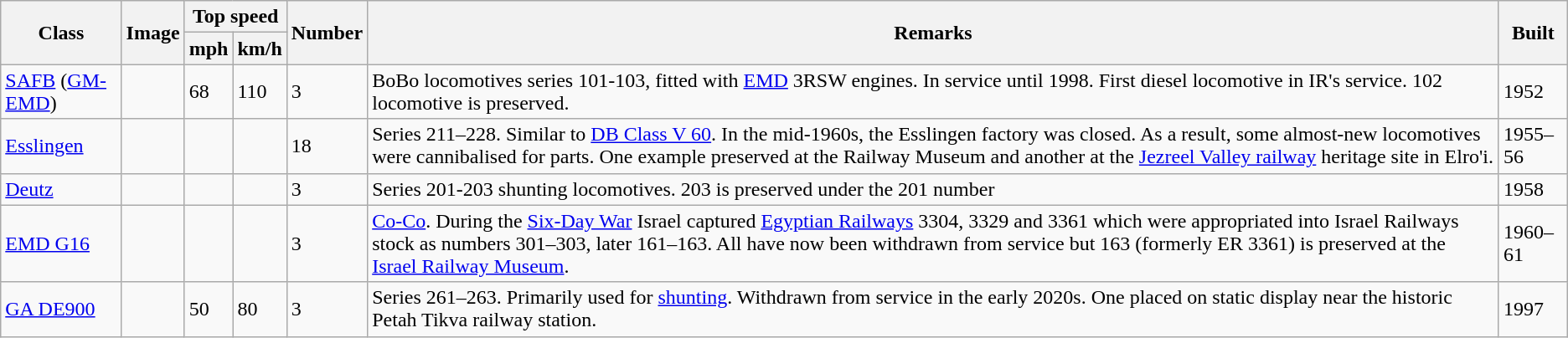<table class="wikitable">
<tr style="background:#f9f9f9;">
<th rowspan="2">Class</th>
<th rowspan="2">Image</th>
<th colspan="2">Top speed</th>
<th rowspan="2">Number</th>
<th rowspan="2">Remarks</th>
<th rowspan="2">Built</th>
</tr>
<tr style="background:#f9f9f9;">
<th>mph</th>
<th>km/h</th>
</tr>
<tr>
<td><a href='#'>SAFB</a> (<a href='#'>GM-EMD</a>)</td>
<td></td>
<td>68</td>
<td>110</td>
<td>3</td>
<td>BoBo locomotives series 101-103, fitted with <a href='#'>EMD</a> 3RSW engines. In service until 1998. First diesel locomotive in IR's service. 102 locomotive is preserved.</td>
<td>1952</td>
</tr>
<tr>
<td><a href='#'>Esslingen</a></td>
<td></td>
<td></td>
<td></td>
<td>18</td>
<td>Series 211–228. Similar to <a href='#'>DB Class V 60</a>. In the mid-1960s, the Esslingen factory was closed. As a result, some almost-new locomotives were cannibalised for parts. One example preserved at the Railway Museum and another at the <a href='#'>Jezreel Valley railway</a> heritage site in Elro'i.</td>
<td>1955–56</td>
</tr>
<tr>
<td><a href='#'>Deutz</a></td>
<td></td>
<td></td>
<td></td>
<td>3</td>
<td>Series 201-203 shunting locomotives. 203 is preserved under the 201 number</td>
<td>1958</td>
</tr>
<tr>
<td><a href='#'>EMD G16</a></td>
<td></td>
<td></td>
<td></td>
<td>3</td>
<td><a href='#'>Co-Co</a>. During the <a href='#'>Six-Day War</a> Israel captured <a href='#'>Egyptian Railways</a> 3304, 3329 and 3361 which were appropriated into Israel Railways stock as numbers 301–303, later 161–163. All have now been withdrawn from service but 163 (formerly ER 3361) is preserved at the <a href='#'>Israel Railway Museum</a>.</td>
<td>1960–61</td>
</tr>
<tr>
<td><a href='#'>GA DE900</a></td>
<td></td>
<td>50</td>
<td>80</td>
<td>3</td>
<td>Series 261–263. Primarily used for <a href='#'>shunting</a>. Withdrawn from service in the early 2020s. One placed on static display near the historic Petah Tikva railway station.</td>
<td>1997</td>
</tr>
</table>
